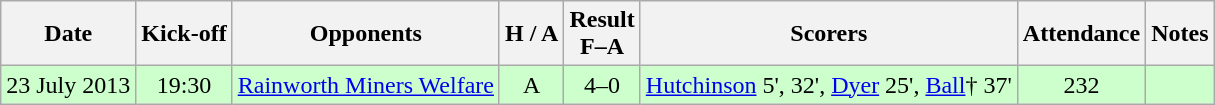<table class="wikitable" style="text-align:center">
<tr>
<th>Date</th>
<th>Kick-off</th>
<th>Opponents</th>
<th>H / A</th>
<th>Result<br>F–A</th>
<th>Scorers</th>
<th>Attendance</th>
<th>Notes</th>
</tr>
<tr bgcolor=#ccffcc>
<td>23 July 2013</td>
<td>19:30</td>
<td><a href='#'>Rainworth Miners Welfare</a></td>
<td>A</td>
<td>4–0</td>
<td><a href='#'>Hutchinson</a> 5', 32', <a href='#'>Dyer</a> 25', <a href='#'>Ball</a>† 37'</td>
<td>232</td>
<td></td>
</tr>
</table>
